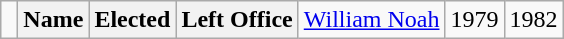<table class="wikitable">
<tr>
<td> </td>
<th><strong>Name </strong></th>
<th><strong>Elected</strong></th>
<th><strong>Left Office</strong><br></th>
<td><a href='#'>William Noah</a></td>
<td>1979</td>
<td>1982</td>
</tr>
</table>
